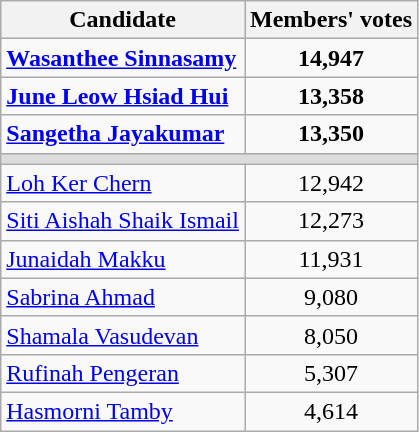<table class="wikitable" style="text-align:center">
<tr>
<th>Candidate</th>
<th>Members' votes</th>
</tr>
<tr>
<td align=left><strong><a href='#'>Wasanthee Sinnasamy</a></strong></td>
<td><strong>14,947</strong></td>
</tr>
<tr>
<td align=left><strong><a href='#'>June Leow Hsiad Hui</a></strong></td>
<td><strong>13,358</strong></td>
</tr>
<tr>
<td align=left><strong><a href='#'>Sangetha Jayakumar</a></strong></td>
<td><strong>13,350</strong></td>
</tr>
<tr>
<td colspan=3 bgcolor=dcdcdc></td>
</tr>
<tr>
<td align=left><a href='#'>Loh Ker Chern</a></td>
<td>12,942</td>
</tr>
<tr>
<td align=left><a href='#'>Siti Aishah Shaik Ismail</a></td>
<td>12,273</td>
</tr>
<tr>
<td align=left><a href='#'>Junaidah Makku</a></td>
<td>11,931</td>
</tr>
<tr>
<td align=left><a href='#'>Sabrina Ahmad</a></td>
<td>9,080</td>
</tr>
<tr>
<td align=left><a href='#'>Shamala Vasudevan</a></td>
<td>8,050</td>
</tr>
<tr>
<td align=left><a href='#'>Rufinah Pengeran</a></td>
<td>5,307</td>
</tr>
<tr>
<td align=left><a href='#'>Hasmorni Tamby</a></td>
<td>4,614</td>
</tr>
</table>
